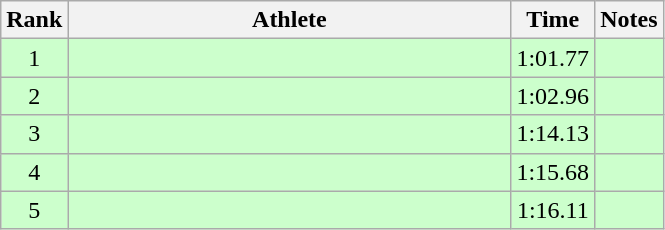<table class="wikitable" style="text-align:center">
<tr>
<th>Rank</th>
<th Style="width:18em">Athlete</th>
<th>Time</th>
<th>Notes</th>
</tr>
<tr style="background:#cfc">
<td>1</td>
<td style="text-align:left"></td>
<td>1:01.77</td>
<td></td>
</tr>
<tr style="background:#cfc">
<td>2</td>
<td style="text-align:left"></td>
<td>1:02.96</td>
<td></td>
</tr>
<tr style="background:#cfc">
<td>3</td>
<td style="text-align:left"></td>
<td>1:14.13</td>
<td></td>
</tr>
<tr style="background:#cfc">
<td>4</td>
<td style="text-align:left"></td>
<td>1:15.68</td>
<td></td>
</tr>
<tr style="background:#cfc">
<td>5</td>
<td style="text-align:left"></td>
<td>1:16.11</td>
<td></td>
</tr>
</table>
